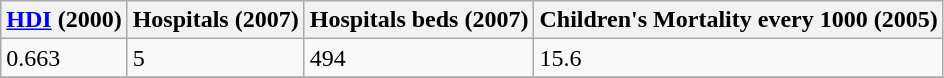<table class="wikitable" border="1">
<tr>
<th><a href='#'>HDI</a> (2000)</th>
<th>Hospitals (2007)</th>
<th>Hospitals beds (2007)</th>
<th>Children's Mortality every 1000 (2005)</th>
</tr>
<tr>
<td>0.663</td>
<td>5</td>
<td>494</td>
<td>15.6</td>
</tr>
<tr>
</tr>
</table>
